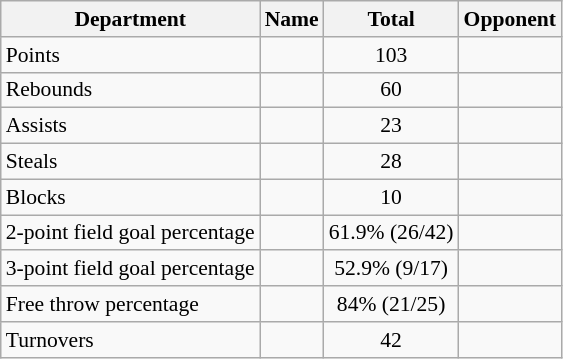<table class=wikitable style="font-size:90%;">
<tr>
<th>Department</th>
<th>Name</th>
<th>Total</th>
<th>Opponent</th>
</tr>
<tr>
<td>Points</td>
<td></td>
<td align=center>103</td>
<td></td>
</tr>
<tr>
<td>Rebounds</td>
<td><br></td>
<td align=center>60</td>
<td><br></td>
</tr>
<tr>
<td>Assists</td>
<td></td>
<td align=center>23</td>
<td></td>
</tr>
<tr>
<td>Steals</td>
<td></td>
<td align=center>28</td>
<td></td>
</tr>
<tr>
<td>Blocks</td>
<td></td>
<td align=center>10</td>
<td></td>
</tr>
<tr>
<td>2-point field goal percentage</td>
<td></td>
<td align=center>61.9% (26/42)</td>
<td></td>
</tr>
<tr>
<td>3-point field goal percentage</td>
<td></td>
<td align=center>52.9% (9/17)</td>
<td></td>
</tr>
<tr>
<td>Free throw percentage</td>
<td></td>
<td align=center>84% (21/25)</td>
<td></td>
</tr>
<tr>
<td>Turnovers</td>
<td></td>
<td align=center>42</td>
<td></td>
</tr>
</table>
